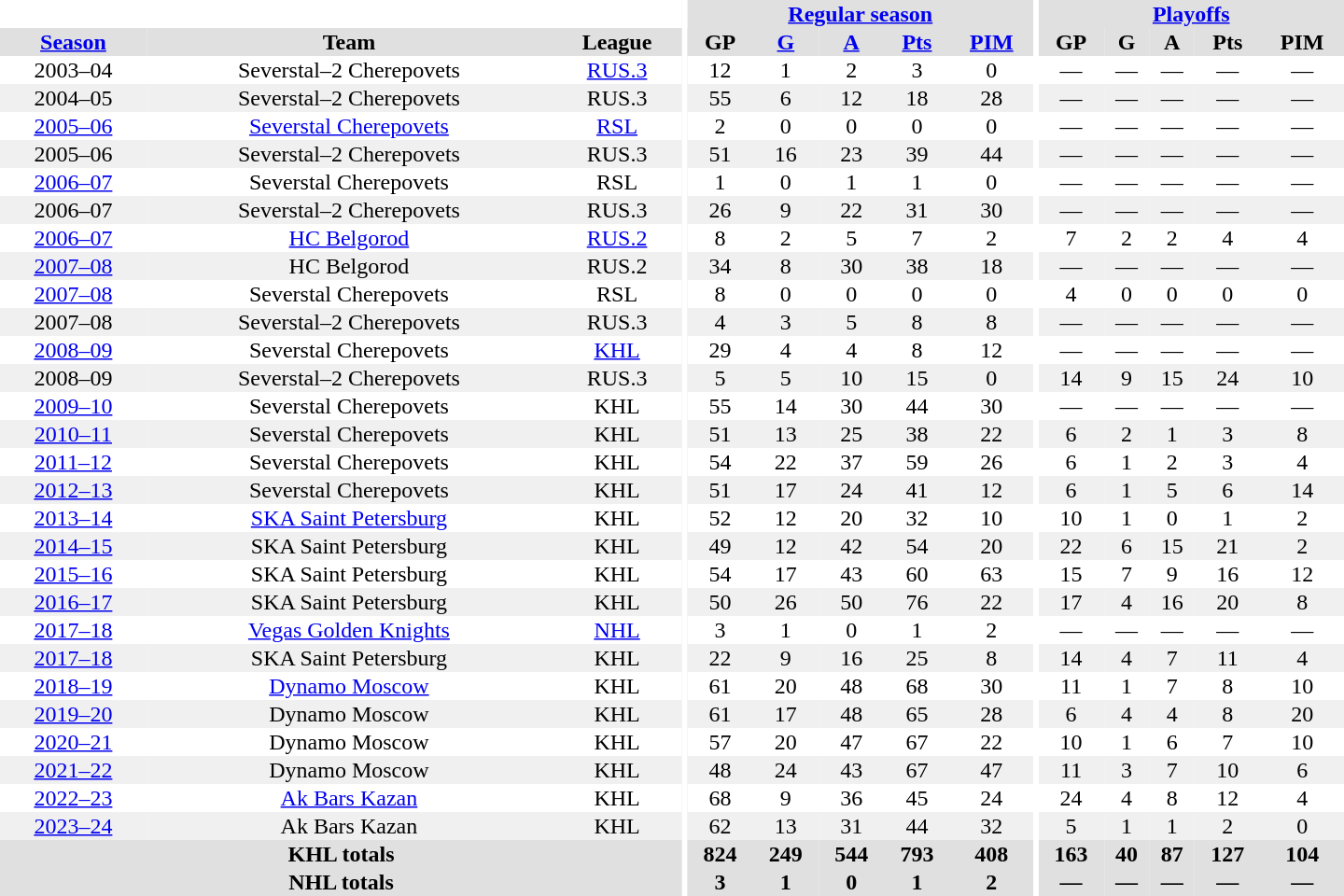<table border="0" cellpadding="1" cellspacing="0" style="text-align:center; width:60em">
<tr bgcolor="#e0e0e0">
<th colspan="3" bgcolor="#ffffff"></th>
<th rowspan="101" bgcolor="#ffffff"></th>
<th colspan="5"><a href='#'>Regular season</a></th>
<th rowspan="101" bgcolor="#ffffff"></th>
<th colspan="5"><a href='#'>Playoffs</a></th>
</tr>
<tr bgcolor="#e0e0e0">
<th><a href='#'>Season</a></th>
<th>Team</th>
<th>League</th>
<th>GP</th>
<th><a href='#'>G</a></th>
<th><a href='#'>A</a></th>
<th><a href='#'>Pts</a></th>
<th><a href='#'>PIM</a></th>
<th>GP</th>
<th>G</th>
<th>A</th>
<th>Pts</th>
<th>PIM</th>
</tr>
<tr>
<td>2003–04</td>
<td>Severstal–2 Cherepovets</td>
<td><a href='#'>RUS.3</a></td>
<td>12</td>
<td>1</td>
<td>2</td>
<td>3</td>
<td>0</td>
<td>—</td>
<td>—</td>
<td>—</td>
<td>—</td>
<td>—</td>
</tr>
<tr bgcolor="#f0f0f0">
<td>2004–05</td>
<td>Severstal–2 Cherepovets</td>
<td>RUS.3</td>
<td>55</td>
<td>6</td>
<td>12</td>
<td>18</td>
<td>28</td>
<td>—</td>
<td>—</td>
<td>—</td>
<td>—</td>
<td>—</td>
</tr>
<tr>
<td><a href='#'>2005–06</a></td>
<td><a href='#'>Severstal Cherepovets</a></td>
<td><a href='#'>RSL</a></td>
<td>2</td>
<td>0</td>
<td>0</td>
<td>0</td>
<td>0</td>
<td>—</td>
<td>—</td>
<td>—</td>
<td>—</td>
<td>—</td>
</tr>
<tr bgcolor="#f0f0f0">
<td>2005–06</td>
<td>Severstal–2 Cherepovets</td>
<td>RUS.3</td>
<td>51</td>
<td>16</td>
<td>23</td>
<td>39</td>
<td>44</td>
<td>—</td>
<td>—</td>
<td>—</td>
<td>—</td>
<td>—</td>
</tr>
<tr>
<td><a href='#'>2006–07</a></td>
<td>Severstal Cherepovets</td>
<td>RSL</td>
<td>1</td>
<td>0</td>
<td>1</td>
<td>1</td>
<td>0</td>
<td>—</td>
<td>—</td>
<td>—</td>
<td>—</td>
<td>—</td>
</tr>
<tr bgcolor="#f0f0f0">
<td>2006–07</td>
<td>Severstal–2 Cherepovets</td>
<td>RUS.3</td>
<td>26</td>
<td>9</td>
<td>22</td>
<td>31</td>
<td>30</td>
<td>—</td>
<td>—</td>
<td>—</td>
<td>—</td>
<td>—</td>
</tr>
<tr>
<td><a href='#'>2006–07</a></td>
<td><a href='#'>HC Belgorod</a></td>
<td><a href='#'>RUS.2</a></td>
<td>8</td>
<td>2</td>
<td>5</td>
<td>7</td>
<td>2</td>
<td>7</td>
<td>2</td>
<td>2</td>
<td>4</td>
<td>4</td>
</tr>
<tr bgcolor="#f0f0f0">
<td><a href='#'>2007–08</a></td>
<td>HC Belgorod</td>
<td>RUS.2</td>
<td>34</td>
<td>8</td>
<td>30</td>
<td>38</td>
<td>18</td>
<td>—</td>
<td>—</td>
<td>—</td>
<td>—</td>
<td>—</td>
</tr>
<tr>
<td><a href='#'>2007–08</a></td>
<td>Severstal Cherepovets</td>
<td>RSL</td>
<td>8</td>
<td>0</td>
<td>0</td>
<td>0</td>
<td>0</td>
<td>4</td>
<td>0</td>
<td>0</td>
<td>0</td>
<td>0</td>
</tr>
<tr bgcolor="#f0f0f0">
<td>2007–08</td>
<td>Severstal–2 Cherepovets</td>
<td>RUS.3</td>
<td>4</td>
<td>3</td>
<td>5</td>
<td>8</td>
<td>8</td>
<td>—</td>
<td>—</td>
<td>—</td>
<td>—</td>
<td>—</td>
</tr>
<tr>
<td><a href='#'>2008–09</a></td>
<td>Severstal Cherepovets</td>
<td><a href='#'>KHL</a></td>
<td>29</td>
<td>4</td>
<td>4</td>
<td>8</td>
<td>12</td>
<td>—</td>
<td>—</td>
<td>—</td>
<td>—</td>
<td>—</td>
</tr>
<tr bgcolor="#f0f0f0">
<td>2008–09</td>
<td>Severstal–2 Cherepovets</td>
<td>RUS.3</td>
<td>5</td>
<td>5</td>
<td>10</td>
<td>15</td>
<td>0</td>
<td>14</td>
<td>9</td>
<td>15</td>
<td>24</td>
<td>10</td>
</tr>
<tr>
<td><a href='#'>2009–10</a></td>
<td>Severstal Cherepovets</td>
<td>KHL</td>
<td>55</td>
<td>14</td>
<td>30</td>
<td>44</td>
<td>30</td>
<td>—</td>
<td>—</td>
<td>—</td>
<td>—</td>
<td>—</td>
</tr>
<tr bgcolor="#f0f0f0">
<td><a href='#'>2010–11</a></td>
<td>Severstal Cherepovets</td>
<td>KHL</td>
<td>51</td>
<td>13</td>
<td>25</td>
<td>38</td>
<td>22</td>
<td>6</td>
<td>2</td>
<td>1</td>
<td>3</td>
<td>8</td>
</tr>
<tr>
<td><a href='#'>2011–12</a></td>
<td>Severstal Cherepovets</td>
<td>KHL</td>
<td>54</td>
<td>22</td>
<td>37</td>
<td>59</td>
<td>26</td>
<td>6</td>
<td>1</td>
<td>2</td>
<td>3</td>
<td>4</td>
</tr>
<tr bgcolor="#f0f0f0">
<td><a href='#'>2012–13</a></td>
<td>Severstal Cherepovets</td>
<td>KHL</td>
<td>51</td>
<td>17</td>
<td>24</td>
<td>41</td>
<td>12</td>
<td>6</td>
<td>1</td>
<td>5</td>
<td>6</td>
<td>14</td>
</tr>
<tr>
<td><a href='#'>2013–14</a></td>
<td><a href='#'>SKA Saint Petersburg</a></td>
<td>KHL</td>
<td>52</td>
<td>12</td>
<td>20</td>
<td>32</td>
<td>10</td>
<td>10</td>
<td>1</td>
<td>0</td>
<td>1</td>
<td>2</td>
</tr>
<tr bgcolor="#f0f0f0">
<td><a href='#'>2014–15</a></td>
<td>SKA Saint Petersburg</td>
<td>KHL</td>
<td>49</td>
<td>12</td>
<td>42</td>
<td>54</td>
<td>20</td>
<td>22</td>
<td>6</td>
<td>15</td>
<td>21</td>
<td>2</td>
</tr>
<tr>
<td><a href='#'>2015–16</a></td>
<td>SKA Saint Petersburg</td>
<td>KHL</td>
<td>54</td>
<td>17</td>
<td>43</td>
<td>60</td>
<td>63</td>
<td>15</td>
<td>7</td>
<td>9</td>
<td>16</td>
<td>12</td>
</tr>
<tr bgcolor="#f0f0f0">
<td><a href='#'>2016–17</a></td>
<td>SKA Saint Petersburg</td>
<td>KHL</td>
<td>50</td>
<td>26</td>
<td>50</td>
<td>76</td>
<td>22</td>
<td>17</td>
<td>4</td>
<td>16</td>
<td>20</td>
<td>8</td>
</tr>
<tr>
<td><a href='#'>2017–18</a></td>
<td><a href='#'>Vegas Golden Knights</a></td>
<td><a href='#'>NHL</a></td>
<td>3</td>
<td>1</td>
<td>0</td>
<td>1</td>
<td>2</td>
<td>—</td>
<td>—</td>
<td>—</td>
<td>—</td>
<td>—</td>
</tr>
<tr bgcolor="#f0f0f0">
<td><a href='#'>2017–18</a></td>
<td>SKA Saint Petersburg</td>
<td>KHL</td>
<td>22</td>
<td>9</td>
<td>16</td>
<td>25</td>
<td>8</td>
<td>14</td>
<td>4</td>
<td>7</td>
<td>11</td>
<td>4</td>
</tr>
<tr>
<td><a href='#'>2018–19</a></td>
<td><a href='#'>Dynamo Moscow</a></td>
<td>KHL</td>
<td>61</td>
<td>20</td>
<td>48</td>
<td>68</td>
<td>30</td>
<td>11</td>
<td>1</td>
<td>7</td>
<td>8</td>
<td>10</td>
</tr>
<tr bgcolor="#f0f0f0">
<td><a href='#'>2019–20</a></td>
<td>Dynamo Moscow</td>
<td>KHL</td>
<td>61</td>
<td>17</td>
<td>48</td>
<td>65</td>
<td>28</td>
<td>6</td>
<td>4</td>
<td>4</td>
<td>8</td>
<td>20</td>
</tr>
<tr>
<td><a href='#'>2020–21</a></td>
<td>Dynamo Moscow</td>
<td>KHL</td>
<td>57</td>
<td>20</td>
<td>47</td>
<td>67</td>
<td>22</td>
<td>10</td>
<td>1</td>
<td>6</td>
<td>7</td>
<td>10</td>
</tr>
<tr bgcolor="#f0f0f0">
<td><a href='#'>2021–22</a></td>
<td>Dynamo Moscow</td>
<td>KHL</td>
<td>48</td>
<td>24</td>
<td>43</td>
<td>67</td>
<td>47</td>
<td>11</td>
<td>3</td>
<td>7</td>
<td>10</td>
<td>6</td>
</tr>
<tr>
<td><a href='#'>2022–23</a></td>
<td><a href='#'>Ak Bars Kazan</a></td>
<td>KHL</td>
<td>68</td>
<td>9</td>
<td>36</td>
<td>45</td>
<td>24</td>
<td>24</td>
<td>4</td>
<td>8</td>
<td>12</td>
<td>4</td>
</tr>
<tr bgcolor="#f0f0f0">
<td><a href='#'>2023–24</a></td>
<td>Ak Bars Kazan</td>
<td>KHL</td>
<td>62</td>
<td>13</td>
<td>31</td>
<td>44</td>
<td>32</td>
<td>5</td>
<td>1</td>
<td>1</td>
<td>2</td>
<td>0</td>
</tr>
<tr bgcolor="#e0e0e0">
<th colspan="3">KHL totals</th>
<th>824</th>
<th>249</th>
<th>544</th>
<th>793</th>
<th>408</th>
<th>163</th>
<th>40</th>
<th>87</th>
<th>127</th>
<th>104</th>
</tr>
<tr bgcolor="#e0e0e0">
<th colspan="3">NHL totals</th>
<th>3</th>
<th>1</th>
<th>0</th>
<th>1</th>
<th>2</th>
<th>—</th>
<th>—</th>
<th>—</th>
<th>—</th>
<th>—</th>
</tr>
</table>
